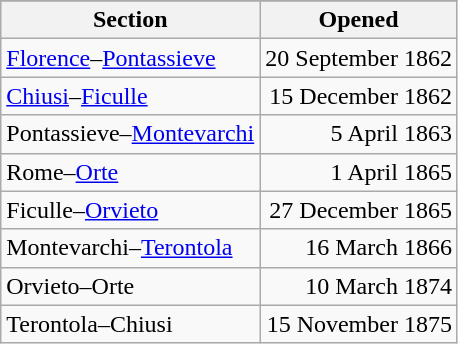<table class="wikitable" style="float:left;margin: 0 1em 0 0">
<tr>
</tr>
<tr style="background:#efefef;">
<th>Section</th>
<th>Opened</th>
</tr>
<tr>
<td align="left"><a href='#'>Florence</a>–<a href='#'>Pontassieve</a></td>
<td align="right">20 September 1862</td>
</tr>
<tr>
<td align="left"><a href='#'>Chiusi</a>–<a href='#'>Ficulle</a></td>
<td align="right">15 December 1862</td>
</tr>
<tr>
<td align="left">Pontassieve–<a href='#'>Montevarchi</a></td>
<td align="right">5 April 1863</td>
</tr>
<tr>
<td align="left">Rome–<a href='#'>Orte</a></td>
<td align="right">1 April 1865</td>
</tr>
<tr>
<td align="left">Ficulle–<a href='#'>Orvieto</a></td>
<td align="right">27 December 1865</td>
</tr>
<tr>
<td align="left">Montevarchi–<a href='#'>Terontola</a></td>
<td align="right">16 March 1866</td>
</tr>
<tr>
<td align="left">Orvieto–Orte</td>
<td align="right">10 March 1874</td>
</tr>
<tr>
<td align="left">Terontola–Chiusi</td>
<td align="right">15 November 1875</td>
</tr>
</table>
